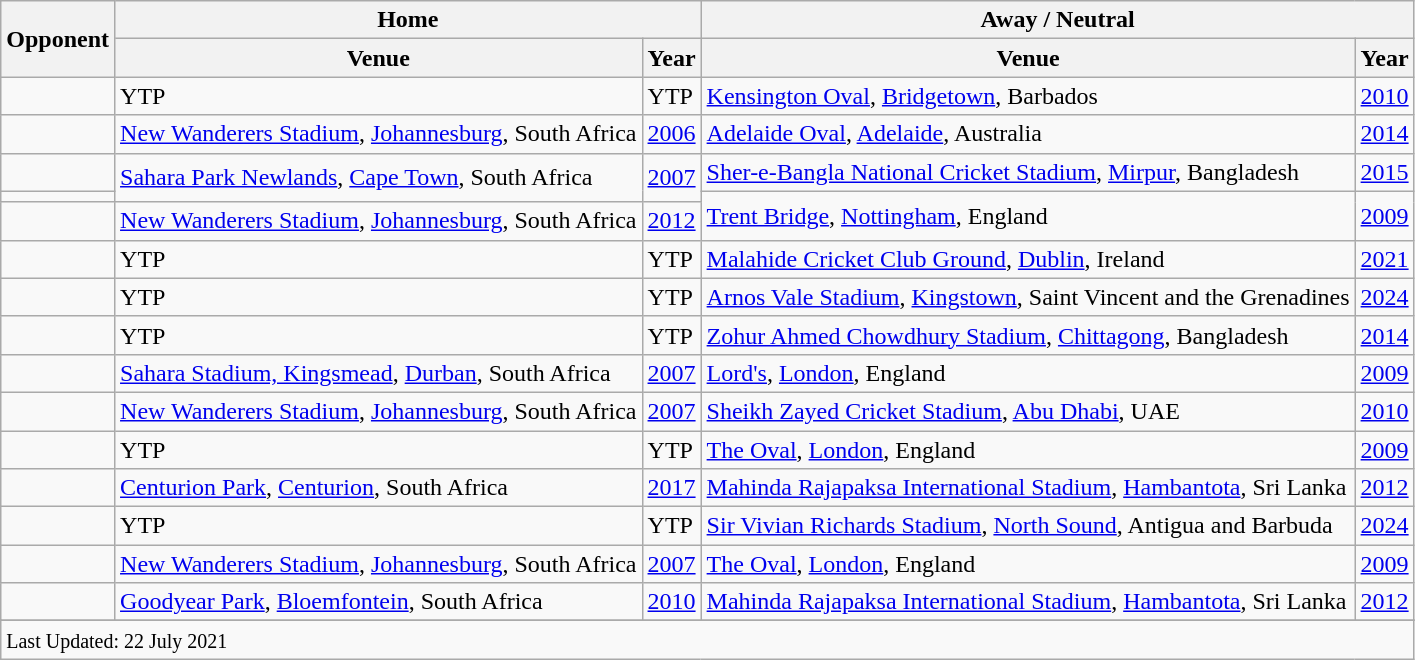<table class="wikitable plainrowheaders sortable">
<tr>
<th rowspan="2">Opponent</th>
<th colspan="2">Home</th>
<th colspan="2">Away / Neutral</th>
</tr>
<tr>
<th>Venue</th>
<th style="text-align:center">Year</th>
<th style="text-align:center">Venue</th>
<th style="text-align:center">Year</th>
</tr>
<tr>
<td></td>
<td>YTP</td>
<td>YTP</td>
<td><a href='#'>Kensington Oval</a>, <a href='#'>Bridgetown</a>, Barbados</td>
<td><a href='#'>2010</a></td>
</tr>
<tr>
<td></td>
<td><a href='#'>New Wanderers Stadium</a>, <a href='#'>Johannesburg</a>, South Africa</td>
<td><a href='#'>2006</a></td>
<td><a href='#'>Adelaide Oval</a>, <a href='#'>Adelaide</a>, Australia</td>
<td><a href='#'>2014</a></td>
</tr>
<tr>
<td></td>
<td rowspan=2><a href='#'>Sahara Park Newlands</a>, <a href='#'>Cape Town</a>, South Africa</td>
<td rowspan=2><a href='#'>2007</a></td>
<td><a href='#'>Sher-e-Bangla National Cricket Stadium</a>, <a href='#'>Mirpur</a>, Bangladesh</td>
<td><a href='#'>2015</a></td>
</tr>
<tr>
<td></td>
<td rowspan=2><a href='#'>Trent Bridge</a>, <a href='#'>Nottingham</a>, England</td>
<td rowspan=2><a href='#'>2009</a></td>
</tr>
<tr>
<td></td>
<td><a href='#'>New Wanderers Stadium</a>, <a href='#'>Johannesburg</a>, South Africa</td>
<td><a href='#'>2012</a></td>
</tr>
<tr>
<td></td>
<td>YTP</td>
<td>YTP</td>
<td><a href='#'>Malahide Cricket Club Ground</a>, <a href='#'>Dublin</a>, Ireland</td>
<td><a href='#'>2021</a></td>
</tr>
<tr>
<td></td>
<td>YTP</td>
<td>YTP</td>
<td><a href='#'>Arnos Vale Stadium</a>, <a href='#'>Kingstown</a>, Saint Vincent and the Grenadines</td>
<td><a href='#'>2024</a></td>
</tr>
<tr>
<td></td>
<td>YTP</td>
<td>YTP</td>
<td><a href='#'>Zohur Ahmed Chowdhury Stadium</a>, <a href='#'>Chittagong</a>, Bangladesh</td>
<td><a href='#'>2014</a></td>
</tr>
<tr>
<td></td>
<td><a href='#'>Sahara Stadium, Kingsmead</a>, <a href='#'>Durban</a>, South Africa</td>
<td><a href='#'>2007</a></td>
<td><a href='#'>Lord's</a>, <a href='#'>London</a>, England</td>
<td><a href='#'>2009</a></td>
</tr>
<tr>
<td></td>
<td><a href='#'>New Wanderers Stadium</a>, <a href='#'>Johannesburg</a>, South Africa</td>
<td><a href='#'>2007</a></td>
<td><a href='#'>Sheikh Zayed Cricket Stadium</a>, <a href='#'>Abu Dhabi</a>, UAE</td>
<td><a href='#'>2010</a></td>
</tr>
<tr>
<td></td>
<td>YTP</td>
<td>YTP</td>
<td><a href='#'>The Oval</a>, <a href='#'>London</a>, England</td>
<td><a href='#'>2009</a></td>
</tr>
<tr>
<td></td>
<td><a href='#'>Centurion Park</a>, <a href='#'>Centurion</a>, South Africa</td>
<td><a href='#'>2017</a></td>
<td><a href='#'>Mahinda Rajapaksa International Stadium</a>, <a href='#'>Hambantota</a>, Sri Lanka</td>
<td><a href='#'>2012</a></td>
</tr>
<tr>
<td></td>
<td>YTP</td>
<td>YTP</td>
<td><a href='#'>Sir Vivian Richards Stadium</a>, <a href='#'>North Sound</a>, Antigua and Barbuda</td>
<td><a href='#'>2024</a></td>
</tr>
<tr>
<td></td>
<td><a href='#'>New Wanderers Stadium</a>, <a href='#'>Johannesburg</a>, South Africa</td>
<td><a href='#'>2007</a></td>
<td><a href='#'>The Oval</a>, <a href='#'>London</a>, England</td>
<td><a href='#'>2009</a></td>
</tr>
<tr>
<td></td>
<td><a href='#'>Goodyear Park</a>, <a href='#'>Bloemfontein</a>, South Africa</td>
<td><a href='#'>2010</a></td>
<td><a href='#'>Mahinda Rajapaksa International Stadium</a>, <a href='#'>Hambantota</a>, Sri Lanka</td>
<td><a href='#'>2012</a></td>
</tr>
<tr>
</tr>
<tr class=sortbottom>
<td colspan=5><small>Last Updated: 22 July 2021</small></td>
</tr>
</table>
